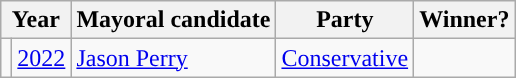<table class="wikitable">
<tr>
<th colspan="2">Year</th>
<th>Mayoral candidate</th>
<th>Party</th>
<th>Winner?</th>
</tr>
<tr>
<td style="background-color: "></td>
<td><a href='#'>2022</a></td>
<td><a href='#'>Jason Perry</a></td>
<td><a href='#'>Conservative</a></td>
<td></td>
</tr>
</table>
